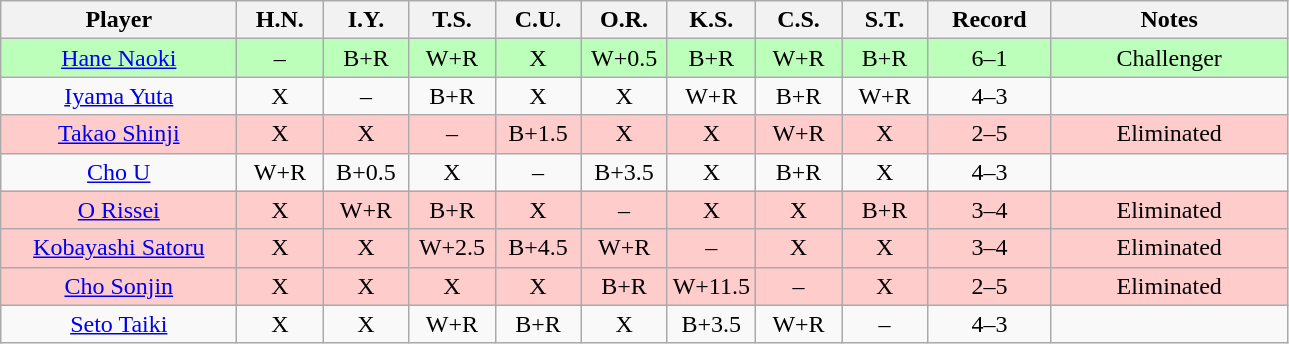<table class="wikitable" style="text-align: center;">
<tr>
<th width=150>Player</th>
<th width=50>H.N.</th>
<th width=50>I.Y.</th>
<th width=50>T.S.</th>
<th width=50>C.U.</th>
<th width=50>O.R.</th>
<th width=50>K.S.</th>
<th width=50>C.S.</th>
<th width=50>S.T.</th>
<th width=75>Record</th>
<th width=150>Notes</th>
</tr>
<tr bgcolor=#bbffbb>
<td><a href='#'>Hane Naoki</a></td>
<td>–</td>
<td>B+R</td>
<td>W+R</td>
<td>X</td>
<td>W+0.5</td>
<td>B+R</td>
<td>W+R</td>
<td>B+R</td>
<td>6–1</td>
<td>Challenger</td>
</tr>
<tr>
<td><a href='#'>Iyama Yuta</a></td>
<td>X</td>
<td>–</td>
<td>B+R</td>
<td>X</td>
<td>X</td>
<td>W+R</td>
<td>B+R</td>
<td>W+R</td>
<td>4–3</td>
<td></td>
</tr>
<tr bgcolor=#FFCCCC>
<td><a href='#'>Takao Shinji</a></td>
<td>X</td>
<td>X</td>
<td>–</td>
<td>B+1.5</td>
<td>X</td>
<td>X</td>
<td>W+R</td>
<td>X</td>
<td>2–5</td>
<td>Eliminated</td>
</tr>
<tr>
<td><a href='#'>Cho U</a></td>
<td>W+R</td>
<td>B+0.5</td>
<td>X</td>
<td>–</td>
<td>B+3.5</td>
<td>X</td>
<td>B+R</td>
<td>X</td>
<td>4–3</td>
<td></td>
</tr>
<tr bgcolor=#FFCCCC>
<td><a href='#'>O Rissei</a></td>
<td>X</td>
<td>W+R</td>
<td>B+R</td>
<td>X</td>
<td>–</td>
<td>X</td>
<td>X</td>
<td>B+R</td>
<td>3–4</td>
<td>Eliminated</td>
</tr>
<tr bgcolor=#FFCCCC>
<td><a href='#'>Kobayashi Satoru</a></td>
<td>X</td>
<td>X</td>
<td>W+2.5</td>
<td>B+4.5</td>
<td>W+R</td>
<td>–</td>
<td>X</td>
<td>X</td>
<td>3–4</td>
<td>Eliminated</td>
</tr>
<tr bgcolor=#FFCCCC>
<td><a href='#'>Cho Sonjin</a></td>
<td>X</td>
<td>X</td>
<td>X</td>
<td>X</td>
<td>B+R</td>
<td>W+11.5</td>
<td>–</td>
<td>X</td>
<td>2–5</td>
<td>Eliminated</td>
</tr>
<tr>
<td><a href='#'>Seto Taiki</a></td>
<td>X</td>
<td>X</td>
<td>W+R</td>
<td>B+R</td>
<td>X</td>
<td>B+3.5</td>
<td>W+R</td>
<td>–</td>
<td>4–3</td>
<td></td>
</tr>
</table>
